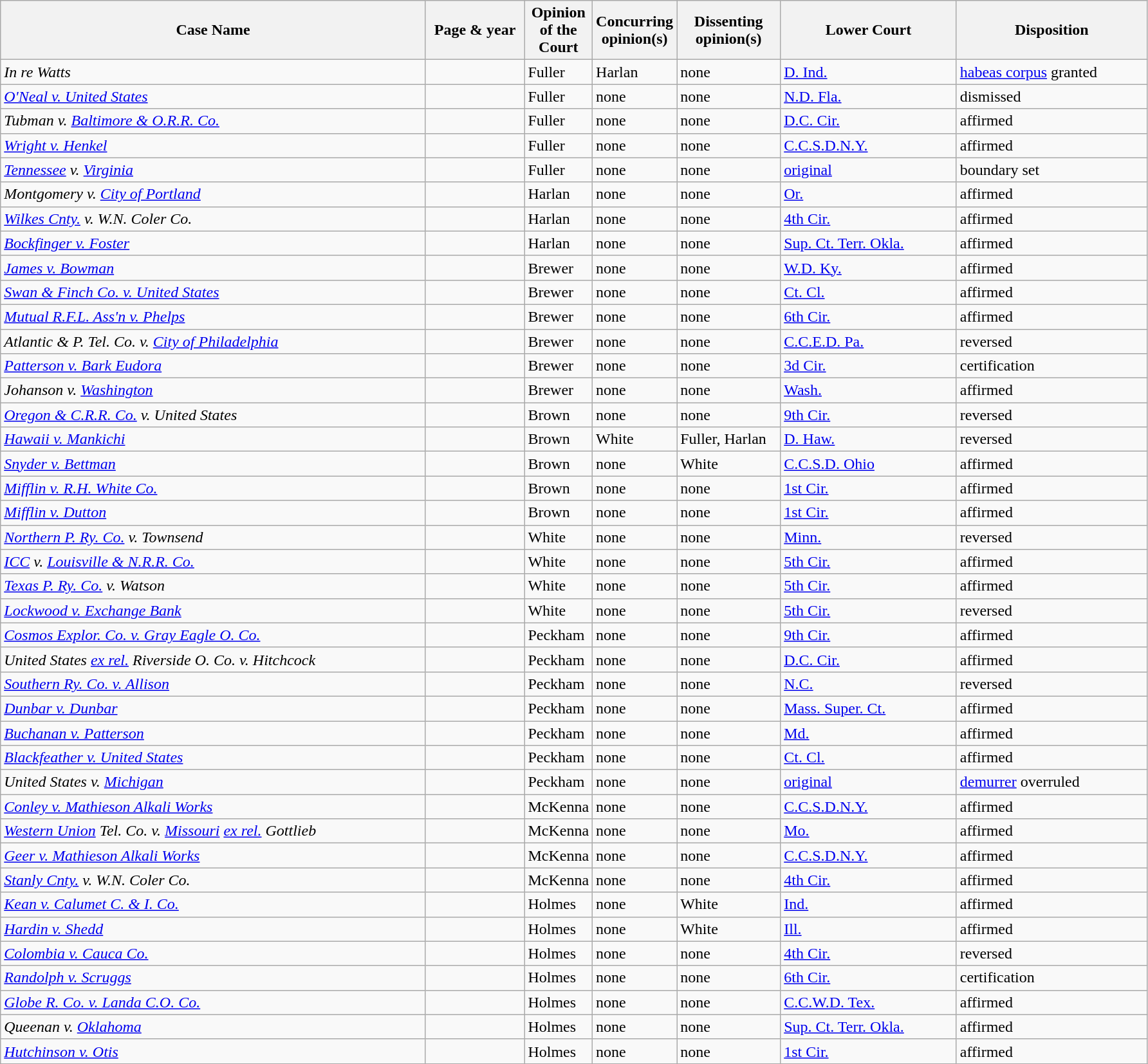<table class="wikitable sortable">
<tr>
<th scope="col" style="width: 433px;">Case Name</th>
<th scope="col" style="width: 95px;">Page & year</th>
<th scope="col" style="width: 10px;">Opinion of the Court</th>
<th scope="col" style="width: 10px;">Concurring opinion(s)</th>
<th scope="col" style="width: 100px;">Dissenting opinion(s)</th>
<th scope="col" style="width: 175px;">Lower Court</th>
<th scope="col" style="width: 190px;">Disposition</th>
</tr>
<tr>
<td><em>In re Watts</em></td>
<td align="right"></td>
<td>Fuller</td>
<td>Harlan</td>
<td>none</td>
<td><a href='#'>D. Ind.</a></td>
<td><a href='#'>habeas corpus</a> granted</td>
</tr>
<tr>
<td><em><a href='#'>O'Neal v. United States</a></em></td>
<td align="right"></td>
<td>Fuller</td>
<td>none</td>
<td>none</td>
<td><a href='#'>N.D. Fla.</a></td>
<td>dismissed</td>
</tr>
<tr>
<td><em>Tubman v. <a href='#'>Baltimore & O.R.R. Co.</a></em></td>
<td align="right"></td>
<td>Fuller</td>
<td>none</td>
<td>none</td>
<td><a href='#'>D.C. Cir.</a></td>
<td>affirmed</td>
</tr>
<tr>
<td><em><a href='#'>Wright v. Henkel</a></em></td>
<td align="right"></td>
<td>Fuller</td>
<td>none</td>
<td>none</td>
<td><a href='#'>C.C.S.D.N.Y.</a></td>
<td>affirmed</td>
</tr>
<tr>
<td><em><a href='#'>Tennessee</a> v. <a href='#'>Virginia</a></em></td>
<td align="right"></td>
<td>Fuller</td>
<td>none</td>
<td>none</td>
<td><a href='#'>original</a></td>
<td>boundary set</td>
</tr>
<tr>
<td><em>Montgomery v. <a href='#'>City of Portland</a></em></td>
<td align="right"></td>
<td>Harlan</td>
<td>none</td>
<td>none</td>
<td><a href='#'>Or.</a></td>
<td>affirmed</td>
</tr>
<tr>
<td><em><a href='#'>Wilkes Cnty.</a> v. W.N. Coler Co.</em></td>
<td align="right"></td>
<td>Harlan</td>
<td>none</td>
<td>none</td>
<td><a href='#'>4th Cir.</a></td>
<td>affirmed</td>
</tr>
<tr>
<td><em><a href='#'>Bockfinger v. Foster</a></em></td>
<td align="right"></td>
<td>Harlan</td>
<td>none</td>
<td>none</td>
<td><a href='#'>Sup. Ct. Terr. Okla.</a></td>
<td>affirmed</td>
</tr>
<tr>
<td><em><a href='#'>James v. Bowman</a></em></td>
<td align="right"></td>
<td>Brewer</td>
<td>none</td>
<td>none</td>
<td><a href='#'>W.D. Ky.</a></td>
<td>affirmed</td>
</tr>
<tr>
<td><em><a href='#'>Swan & Finch Co. v. United States</a></em></td>
<td align="right"></td>
<td>Brewer</td>
<td>none</td>
<td>none</td>
<td><a href='#'>Ct. Cl.</a></td>
<td>affirmed</td>
</tr>
<tr>
<td><em><a href='#'>Mutual R.F.L. Ass'n v. Phelps</a></em></td>
<td align="right"></td>
<td>Brewer</td>
<td>none</td>
<td>none</td>
<td><a href='#'>6th Cir.</a></td>
<td>affirmed</td>
</tr>
<tr>
<td><em>Atlantic & P. Tel. Co. v. <a href='#'>City of Philadelphia</a></em></td>
<td align="right"></td>
<td>Brewer</td>
<td>none</td>
<td>none</td>
<td><a href='#'>C.C.E.D. Pa.</a></td>
<td>reversed</td>
</tr>
<tr>
<td><em><a href='#'>Patterson v. Bark Eudora</a></em></td>
<td align="right"></td>
<td>Brewer</td>
<td>none</td>
<td>none</td>
<td><a href='#'>3d Cir.</a></td>
<td>certification</td>
</tr>
<tr>
<td><em>Johanson v. <a href='#'>Washington</a></em></td>
<td align="right"></td>
<td>Brewer</td>
<td>none</td>
<td>none</td>
<td><a href='#'>Wash.</a></td>
<td>affirmed</td>
</tr>
<tr>
<td><em><a href='#'>Oregon & C.R.R. Co.</a> v. United States</em></td>
<td align="right"></td>
<td>Brown</td>
<td>none</td>
<td>none</td>
<td><a href='#'>9th Cir.</a></td>
<td>reversed</td>
</tr>
<tr>
<td><em><a href='#'>Hawaii v. Mankichi</a></em></td>
<td align="right"></td>
<td>Brown</td>
<td>White</td>
<td>Fuller, Harlan</td>
<td><a href='#'>D. Haw.</a></td>
<td>reversed</td>
</tr>
<tr>
<td><em><a href='#'>Snyder v. Bettman</a></em></td>
<td align="right"></td>
<td>Brown</td>
<td>none</td>
<td>White</td>
<td><a href='#'>C.C.S.D. Ohio</a></td>
<td>affirmed</td>
</tr>
<tr>
<td><em><a href='#'>Mifflin v. R.H. White Co.</a></em></td>
<td align="right"></td>
<td>Brown</td>
<td>none</td>
<td>none</td>
<td><a href='#'>1st Cir.</a></td>
<td>affirmed</td>
</tr>
<tr>
<td><em><a href='#'>Mifflin v. Dutton</a></em></td>
<td align="right"></td>
<td>Brown</td>
<td>none</td>
<td>none</td>
<td><a href='#'>1st Cir.</a></td>
<td>affirmed</td>
</tr>
<tr>
<td><em><a href='#'>Northern P. Ry. Co.</a> v. Townsend</em></td>
<td align="right"></td>
<td>White</td>
<td>none</td>
<td>none</td>
<td><a href='#'>Minn.</a></td>
<td>reversed</td>
</tr>
<tr>
<td><em><a href='#'>ICC</a> v. <a href='#'>Louisville & N.R.R. Co.</a></em></td>
<td align="right"></td>
<td>White</td>
<td>none</td>
<td>none</td>
<td><a href='#'>5th Cir.</a></td>
<td>affirmed</td>
</tr>
<tr>
<td><em><a href='#'>Texas P. Ry. Co.</a> v. Watson</em></td>
<td align="right"></td>
<td>White</td>
<td>none</td>
<td>none</td>
<td><a href='#'>5th Cir.</a></td>
<td>affirmed</td>
</tr>
<tr>
<td><em><a href='#'>Lockwood v. Exchange Bank</a></em></td>
<td align="right"></td>
<td>White</td>
<td>none</td>
<td>none</td>
<td><a href='#'>5th Cir.</a></td>
<td>reversed</td>
</tr>
<tr>
<td><em><a href='#'>Cosmos Explor. Co. v. Gray Eagle O. Co.</a></em></td>
<td align="right"></td>
<td>Peckham</td>
<td>none</td>
<td>none</td>
<td><a href='#'>9th Cir.</a></td>
<td>affirmed</td>
</tr>
<tr>
<td><em>United States <a href='#'>ex rel.</a> Riverside O. Co. v. Hitchcock</em></td>
<td align="right"></td>
<td>Peckham</td>
<td>none</td>
<td>none</td>
<td><a href='#'>D.C. Cir.</a></td>
<td>affirmed</td>
</tr>
<tr>
<td><em><a href='#'>Southern Ry. Co. v. Allison</a></em></td>
<td align="right"></td>
<td>Peckham</td>
<td>none</td>
<td>none</td>
<td><a href='#'>N.C.</a></td>
<td>reversed</td>
</tr>
<tr>
<td><em><a href='#'>Dunbar v. Dunbar</a></em></td>
<td align="right"></td>
<td>Peckham</td>
<td>none</td>
<td>none</td>
<td><a href='#'>Mass. Super. Ct.</a></td>
<td>affirmed</td>
</tr>
<tr>
<td><em><a href='#'>Buchanan v. Patterson</a></em></td>
<td align="right"></td>
<td>Peckham</td>
<td>none</td>
<td>none</td>
<td><a href='#'>Md.</a></td>
<td>affirmed</td>
</tr>
<tr>
<td><em><a href='#'>Blackfeather v. United States</a></em></td>
<td align="right"></td>
<td>Peckham</td>
<td>none</td>
<td>none</td>
<td><a href='#'>Ct. Cl.</a></td>
<td>affirmed</td>
</tr>
<tr>
<td><em>United States v. <a href='#'>Michigan</a></em></td>
<td align="right"></td>
<td>Peckham</td>
<td>none</td>
<td>none</td>
<td><a href='#'>original</a></td>
<td><a href='#'>demurrer</a> overruled</td>
</tr>
<tr>
<td><em><a href='#'>Conley v. Mathieson Alkali Works</a></em></td>
<td align="right"></td>
<td>McKenna</td>
<td>none</td>
<td>none</td>
<td><a href='#'>C.C.S.D.N.Y.</a></td>
<td>affirmed</td>
</tr>
<tr>
<td><em><a href='#'>Western Union</a> Tel. Co. v. <a href='#'>Missouri</a> <a href='#'>ex rel.</a> Gottlieb</em></td>
<td align="right"></td>
<td>McKenna</td>
<td>none</td>
<td>none</td>
<td><a href='#'>Mo.</a></td>
<td>affirmed</td>
</tr>
<tr>
<td><em><a href='#'>Geer v. Mathieson Alkali Works</a></em></td>
<td align="right"></td>
<td>McKenna</td>
<td>none</td>
<td>none</td>
<td><a href='#'>C.C.S.D.N.Y.</a></td>
<td>affirmed</td>
</tr>
<tr>
<td><em><a href='#'>Stanly Cnty.</a> v. W.N. Coler Co.</em></td>
<td align="right"></td>
<td>McKenna</td>
<td>none</td>
<td>none</td>
<td><a href='#'>4th Cir.</a></td>
<td>affirmed</td>
</tr>
<tr>
<td><em><a href='#'>Kean v. Calumet C. & I. Co.</a></em></td>
<td align="right"></td>
<td>Holmes</td>
<td>none</td>
<td>White</td>
<td><a href='#'>Ind.</a></td>
<td>affirmed</td>
</tr>
<tr>
<td><em><a href='#'>Hardin v. Shedd</a></em></td>
<td align="right"></td>
<td>Holmes</td>
<td>none</td>
<td>White</td>
<td><a href='#'>Ill.</a></td>
<td>affirmed</td>
</tr>
<tr>
<td><em><a href='#'>Colombia v. Cauca Co.</a></em></td>
<td align="right"></td>
<td>Holmes</td>
<td>none</td>
<td>none</td>
<td><a href='#'>4th Cir.</a></td>
<td>reversed</td>
</tr>
<tr>
<td><em><a href='#'>Randolph v. Scruggs</a></em></td>
<td align="right"></td>
<td>Holmes</td>
<td>none</td>
<td>none</td>
<td><a href='#'>6th Cir.</a></td>
<td>certification</td>
</tr>
<tr>
<td><em><a href='#'>Globe R. Co. v. Landa C.O. Co.</a></em></td>
<td align="right"></td>
<td>Holmes</td>
<td>none</td>
<td>none</td>
<td><a href='#'>C.C.W.D. Tex.</a></td>
<td>affirmed</td>
</tr>
<tr>
<td><em>Queenan v. <a href='#'>Oklahoma</a></em></td>
<td align="right"></td>
<td>Holmes</td>
<td>none</td>
<td>none</td>
<td><a href='#'>Sup. Ct. Terr. Okla.</a></td>
<td>affirmed</td>
</tr>
<tr>
<td><em><a href='#'>Hutchinson v. Otis</a></em></td>
<td align="right"></td>
<td>Holmes</td>
<td>none</td>
<td>none</td>
<td><a href='#'>1st Cir.</a></td>
<td>affirmed</td>
</tr>
<tr>
</tr>
</table>
